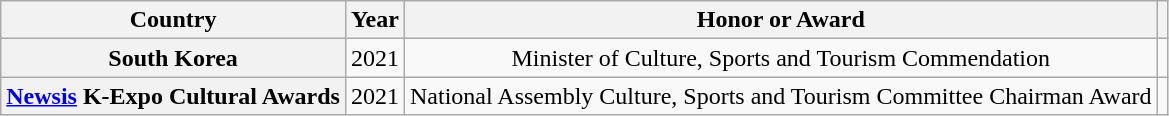<table class="wikitable plainrowheaders sortable" style="text-align:center">
<tr>
<th scope="col">Country</th>
<th scope="col">Year</th>
<th scope="col">Honor or Award</th>
<th scope="col" class="unsortable"></th>
</tr>
<tr>
<th scope="row">South Korea</th>
<td style="text-align:center">2021</td>
<td>Minister of Culture, Sports and Tourism Commendation</td>
<td></td>
</tr>
<tr>
<th scope="row"><a href='#'>Newsis</a> K-Expo Cultural Awards </th>
<td style="text-align:center">2021</td>
<td>National Assembly Culture, Sports and Tourism Committee Chairman Award</td>
<td style="text-align:center"></td>
</tr>
</table>
